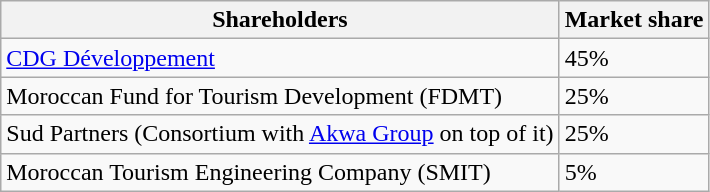<table class="wikitable">
<tr>
<th>Shareholders</th>
<th>Market share</th>
</tr>
<tr>
<td><a href='#'>CDG Développement</a></td>
<td>45%</td>
</tr>
<tr>
<td>Moroccan Fund for Tourism Development (FDMT)</td>
<td>25%</td>
</tr>
<tr>
<td>Sud Partners (Consortium with <a href='#'>Akwa Group</a> on top of it)</td>
<td>25%</td>
</tr>
<tr>
<td>Moroccan Tourism Engineering Company (SMIT)</td>
<td>5%</td>
</tr>
</table>
